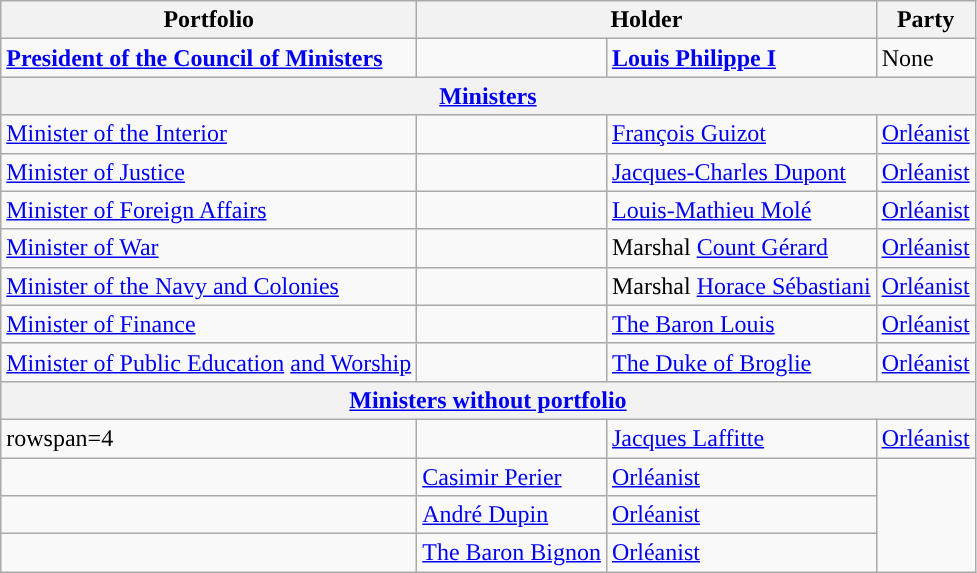<table class="wikitable">
<tr>
<th>Portfolio</th>
<th colspan=2>Holder</th>
<th>Party</th>
</tr>
<tr>
<td><strong><a href='#'>President of the Council of Ministers</a></strong></td>
<td style="background:"></td>
<td><strong><a href='#'>Louis Philippe I</a></strong><br></td>
<td>None</td>
</tr>
<tr>
<th colspan=4 align=center><a href='#'>Ministers</a></th>
</tr>
<tr>
<td><a href='#'>Minister of the Interior</a></td>
<td style="background:"></td>
<td><a href='#'>François Guizot</a></td>
<td><a href='#'>Orléanist</a></td>
</tr>
<tr>
<td><a href='#'>Minister of Justice</a></td>
<td style="background:"></td>
<td><a href='#'>Jacques-Charles Dupont</a></td>
<td><a href='#'>Orléanist</a></td>
</tr>
<tr>
<td><a href='#'>Minister of Foreign Affairs</a></td>
<td style="background:"></td>
<td><a href='#'>Louis-Mathieu Molé</a></td>
<td><a href='#'>Orléanist</a></td>
</tr>
<tr>
<td><a href='#'>Minister of War</a></td>
<td style="background:"></td>
<td>Marshal <a href='#'>Count Gérard</a></td>
<td><a href='#'>Orléanist</a></td>
</tr>
<tr>
<td><a href='#'>Minister of the Navy and Colonies</a></td>
<td style="background:"></td>
<td>Marshal <a href='#'>Horace Sébastiani</a></td>
<td><a href='#'>Orléanist</a></td>
</tr>
<tr>
<td><a href='#'>Minister of Finance</a></td>
<td style="background:"></td>
<td><a href='#'>The Baron Louis</a></td>
<td><a href='#'>Orléanist</a></td>
</tr>
<tr>
<td><a href='#'>Minister of Public Education</a> <a href='#'>and Worship</a></td>
<td style="background:"></td>
<td><a href='#'>The Duke of Broglie</a></td>
<td><a href='#'>Orléanist</a></td>
</tr>
<tr>
<th colspan=4 align=center><a href='#'>Ministers without portfolio</a></th>
</tr>
<tr>
<td>rowspan=4 </td>
<td style="background:"></td>
<td><a href='#'>Jacques Laffitte</a></td>
<td><a href='#'>Orléanist</a></td>
</tr>
<tr>
<td style="background:"></td>
<td><a href='#'>Casimir Perier</a></td>
<td><a href='#'>Orléanist</a></td>
</tr>
<tr>
<td style="background:"></td>
<td><a href='#'>André Dupin</a></td>
<td><a href='#'>Orléanist</a></td>
</tr>
<tr>
<td style="background:"></td>
<td><a href='#'>The Baron Bignon</a></td>
<td><a href='#'>Orléanist</a></td>
</tr>
</table>
